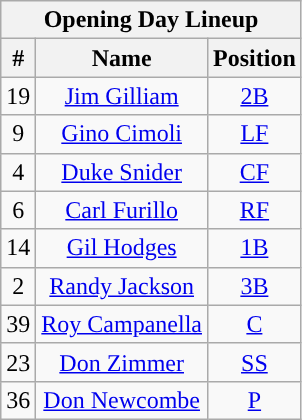<table class="wikitable" style="text-align:center">
<tr>
<th colspan="3">Opening Day Lineup</th>
</tr>
<tr>
<th>#</th>
<th>Name</th>
<th>Position</th>
</tr>
<tr>
<td>19</td>
<td><a href='#'>Jim Gilliam</a></td>
<td><a href='#'>2B</a></td>
</tr>
<tr>
<td>9</td>
<td><a href='#'>Gino Cimoli</a></td>
<td><a href='#'>LF</a></td>
</tr>
<tr>
<td>4</td>
<td><a href='#'>Duke Snider</a></td>
<td><a href='#'>CF</a></td>
</tr>
<tr>
<td>6</td>
<td><a href='#'>Carl Furillo</a></td>
<td><a href='#'>RF</a></td>
</tr>
<tr>
<td>14</td>
<td><a href='#'>Gil Hodges</a></td>
<td><a href='#'>1B</a></td>
</tr>
<tr>
<td>2</td>
<td><a href='#'>Randy Jackson</a></td>
<td><a href='#'>3B</a></td>
</tr>
<tr>
<td>39</td>
<td><a href='#'>Roy Campanella</a></td>
<td><a href='#'>C</a></td>
</tr>
<tr>
<td>23</td>
<td><a href='#'>Don Zimmer</a></td>
<td><a href='#'>SS</a></td>
</tr>
<tr>
<td>36</td>
<td><a href='#'>Don Newcombe</a></td>
<td><a href='#'>P</a></td>
</tr>
</table>
